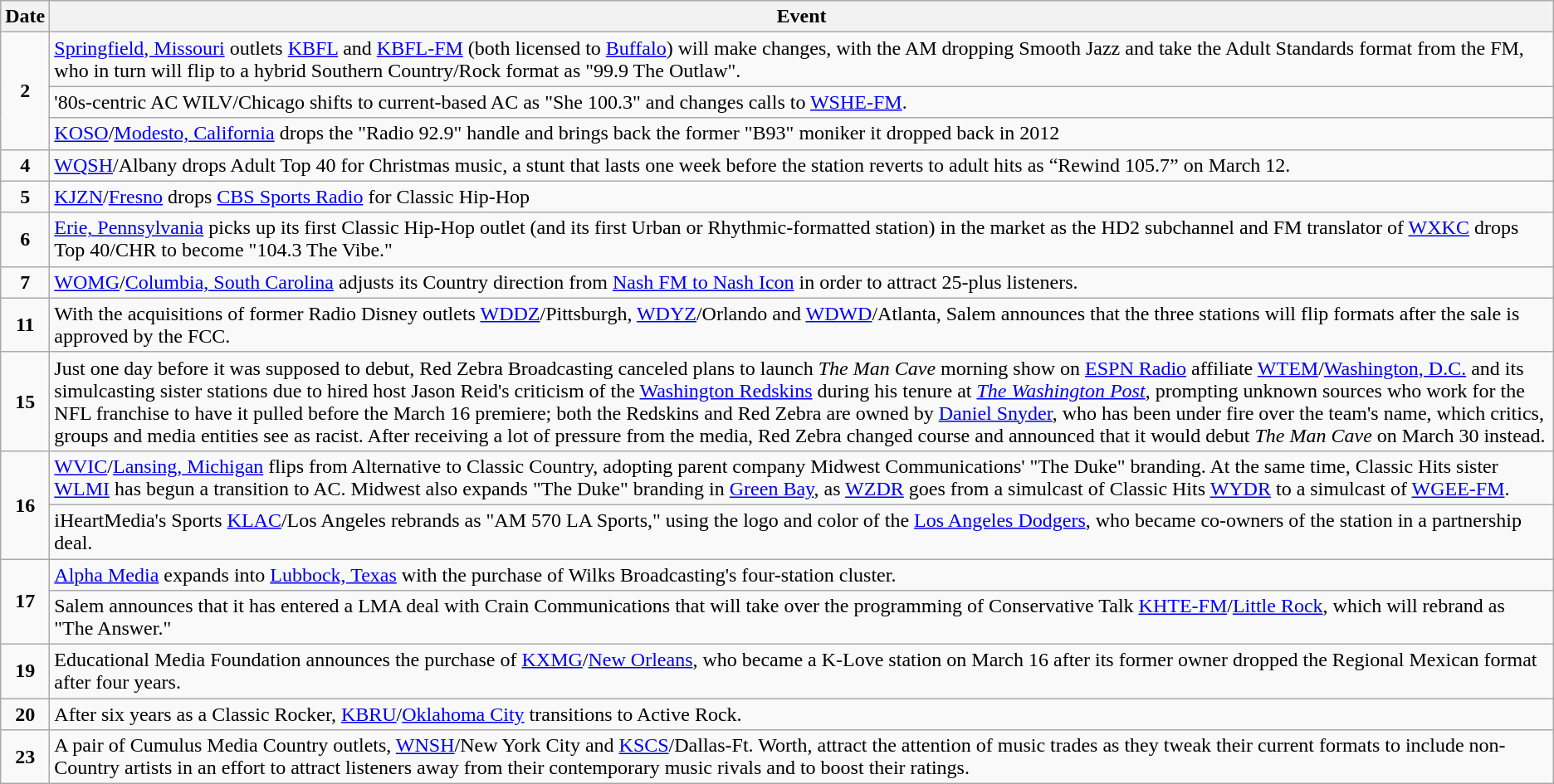<table class="wikitable">
<tr>
<th>Date</th>
<th>Event</th>
</tr>
<tr>
<td style="text-align:center;" rowspan=3><strong>2</strong></td>
<td><a href='#'>Springfield, Missouri</a> outlets <a href='#'>KBFL</a> and <a href='#'>KBFL-FM</a> (both licensed to <a href='#'>Buffalo</a>) will make changes, with the AM dropping Smooth Jazz and take the Adult Standards format from the FM, who in turn will flip to a hybrid Southern Country/Rock format as "99.9 The Outlaw".</td>
</tr>
<tr>
<td>'80s-centric AC WILV/Chicago shifts to current-based AC as "She 100.3" and changes calls to <a href='#'>WSHE-FM</a>.</td>
</tr>
<tr>
<td><a href='#'>KOSO</a>/<a href='#'>Modesto, California</a> drops the "Radio 92.9" handle and brings back the former "B93" moniker it dropped back in 2012</td>
</tr>
<tr>
<td style="text-align:center;"><strong>4</strong></td>
<td><a href='#'>WQSH</a>/Albany drops Adult Top 40 for Christmas music, a stunt that lasts one week before the station reverts to adult hits as “Rewind 105.7” on March 12.</td>
</tr>
<tr>
<td style="text-align:center;"><strong>5</strong></td>
<td><a href='#'>KJZN</a>/<a href='#'>Fresno</a> drops <a href='#'>CBS Sports Radio</a> for Classic Hip-Hop</td>
</tr>
<tr>
<td style="text-align:center;"><strong>6</strong></td>
<td><a href='#'>Erie, Pennsylvania</a> picks up its first Classic Hip-Hop outlet (and its first Urban or Rhythmic-formatted station) in the market as the HD2 subchannel and FM translator of <a href='#'>WXKC</a> drops Top 40/CHR to become "104.3 The Vibe."</td>
</tr>
<tr>
<td style="text-align:center;"><strong>7</strong></td>
<td><a href='#'>WOMG</a>/<a href='#'>Columbia, South Carolina</a> adjusts its Country direction from <a href='#'>Nash FM to Nash Icon</a> in order to attract 25-plus listeners.</td>
</tr>
<tr>
<td style="text-align:center;"><strong>11</strong></td>
<td>With the acquisitions of former Radio Disney outlets <a href='#'>WDDZ</a>/Pittsburgh, <a href='#'>WDYZ</a>/Orlando and <a href='#'>WDWD</a>/Atlanta, Salem announces that the three stations will flip formats after the sale is approved by the FCC.</td>
</tr>
<tr>
<td style="text-align:center;"><strong>15</strong></td>
<td>Just one day before it was supposed to debut, Red Zebra Broadcasting canceled plans to launch <em>The Man Cave</em> morning show on <a href='#'>ESPN Radio</a> affiliate <a href='#'>WTEM</a>/<a href='#'>Washington, D.C.</a> and its simulcasting sister stations due to hired host Jason Reid's criticism of the <a href='#'>Washington Redskins</a> during his tenure at <em><a href='#'>The Washington Post</a></em>, prompting unknown sources who work for the NFL franchise to have it pulled before the March 16 premiere; both the Redskins and Red Zebra are owned by <a href='#'>Daniel Snyder</a>, who has been under fire over the team's name, which critics, groups and media entities see as racist. After receiving a lot of pressure from the media, Red Zebra changed course and announced that it would debut <em>The Man Cave</em> on March 30 instead.</td>
</tr>
<tr>
<td style="text-align:center;" rowspan=2><strong>16</strong></td>
<td><a href='#'>WVIC</a>/<a href='#'>Lansing, Michigan</a> flips from Alternative to Classic Country, adopting parent company Midwest Communications' "The Duke" branding. At the same time, Classic Hits sister <a href='#'>WLMI</a> has begun a transition to AC. Midwest also expands "The Duke" branding in <a href='#'>Green Bay</a>, as <a href='#'>WZDR</a> goes from a simulcast of Classic Hits <a href='#'>WYDR</a> to a simulcast of <a href='#'>WGEE-FM</a>.</td>
</tr>
<tr>
<td>iHeartMedia's Sports <a href='#'>KLAC</a>/Los Angeles rebrands as "AM 570 LA Sports," using the logo and color of the <a href='#'>Los Angeles Dodgers</a>, who became co-owners of the station in a partnership deal.</td>
</tr>
<tr>
<td style="text-align:center;" rowspan=2><strong>17</strong></td>
<td><a href='#'>Alpha Media</a> expands into <a href='#'>Lubbock, Texas</a> with the purchase of Wilks Broadcasting's four-station cluster.</td>
</tr>
<tr>
<td>Salem announces that it has entered a LMA deal with Crain Communications that will take over the programming of Conservative Talk <a href='#'>KHTE-FM</a>/<a href='#'>Little Rock</a>, which will rebrand as "The Answer."</td>
</tr>
<tr>
<td style="text-align:center;"><strong>19</strong></td>
<td>Educational Media Foundation announces the purchase of <a href='#'>KXMG</a>/<a href='#'>New Orleans</a>, who became a K-Love station on March 16 after its former owner dropped the Regional Mexican format after four years.</td>
</tr>
<tr>
<td style="text-align:center;"><strong>20</strong></td>
<td>After six years as a Classic Rocker, <a href='#'>KBRU</a>/<a href='#'>Oklahoma City</a> transitions to Active Rock.</td>
</tr>
<tr>
<td style="text-align:center;"><strong>23</strong></td>
<td>A pair of Cumulus Media Country outlets, <a href='#'>WNSH</a>/New York City and <a href='#'>KSCS</a>/Dallas-Ft. Worth, attract the attention of music trades as they tweak their current formats to include non-Country artists in an effort to attract listeners away from their contemporary music rivals and to boost their ratings.</td>
</tr>
</table>
